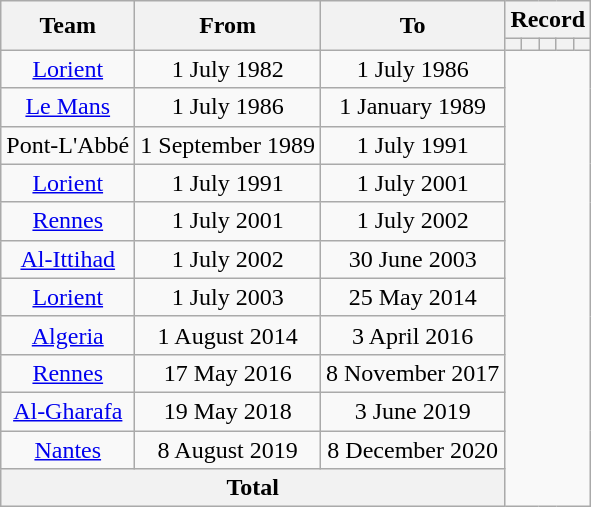<table class="wikitable" style="text-align: center;">
<tr>
<th rowspan="2">Team</th>
<th rowspan="2">From</th>
<th rowspan="2">To</th>
<th colspan="5">Record</th>
</tr>
<tr>
<th></th>
<th></th>
<th></th>
<th></th>
<th></th>
</tr>
<tr>
<td><a href='#'>Lorient</a></td>
<td>1 July 1982</td>
<td>1 July 1986<br></td>
</tr>
<tr>
<td><a href='#'>Le Mans</a></td>
<td>1 July 1986</td>
<td>1 January 1989<br></td>
</tr>
<tr>
<td>Pont-L'Abbé</td>
<td>1 September 1989</td>
<td>1 July 1991<br></td>
</tr>
<tr>
<td><a href='#'>Lorient</a></td>
<td>1 July 1991</td>
<td>1 July 2001<br></td>
</tr>
<tr>
<td><a href='#'>Rennes</a></td>
<td>1 July 2001</td>
<td>1 July 2002<br></td>
</tr>
<tr>
<td><a href='#'>Al-Ittihad</a></td>
<td>1 July 2002</td>
<td>30 June 2003<br></td>
</tr>
<tr>
<td><a href='#'>Lorient</a></td>
<td>1 July 2003</td>
<td>25 May 2014<br></td>
</tr>
<tr>
<td><a href='#'>Algeria</a></td>
<td>1 August 2014</td>
<td>3 April 2016<br></td>
</tr>
<tr>
<td><a href='#'>Rennes</a></td>
<td>17 May 2016</td>
<td>8 November 2017<br></td>
</tr>
<tr>
<td><a href='#'>Al-Gharafa</a></td>
<td>19 May 2018</td>
<td>3 June 2019<br></td>
</tr>
<tr>
<td><a href='#'>Nantes</a></td>
<td>8 August 2019</td>
<td>8 December 2020<br></td>
</tr>
<tr>
<th colspan="3">Total<br></th>
</tr>
</table>
